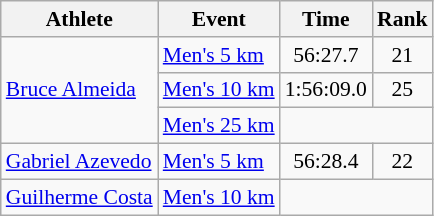<table class=wikitable style="font-size:90%;">
<tr>
<th>Athlete</th>
<th>Event</th>
<th>Time</th>
<th>Rank</th>
</tr>
<tr align=center>
<td align=left rowspan=3><a href='#'>Bruce Almeida</a></td>
<td align=left><a href='#'>Men's 5 km</a></td>
<td>56:27.7</td>
<td>21</td>
</tr>
<tr align=center>
<td align=left><a href='#'>Men's 10 km</a></td>
<td>1:56:09.0</td>
<td>25</td>
</tr>
<tr align=center>
<td align=left><a href='#'>Men's 25 km</a></td>
<td colspan=2></td>
</tr>
<tr align=center>
<td align=left><a href='#'>Gabriel Azevedo</a></td>
<td align=left><a href='#'>Men's 5 km</a></td>
<td>56:28.4</td>
<td>22</td>
</tr>
<tr align=center>
<td align=left><a href='#'>Guilherme Costa</a></td>
<td align=left><a href='#'>Men's 10 km</a></td>
<td colspan=2></td>
</tr>
</table>
